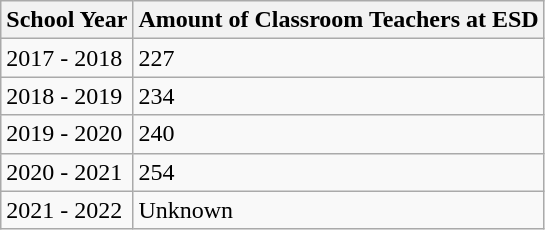<table class="wikitable">
<tr>
<th>School Year</th>
<th>Amount of Classroom Teachers at ESD</th>
</tr>
<tr>
<td>2017 - 2018</td>
<td>227</td>
</tr>
<tr>
<td>2018 - 2019</td>
<td>234</td>
</tr>
<tr>
<td>2019 - 2020</td>
<td>240</td>
</tr>
<tr>
<td>2020 - 2021</td>
<td>254</td>
</tr>
<tr>
<td>2021 - 2022</td>
<td>Unknown</td>
</tr>
</table>
